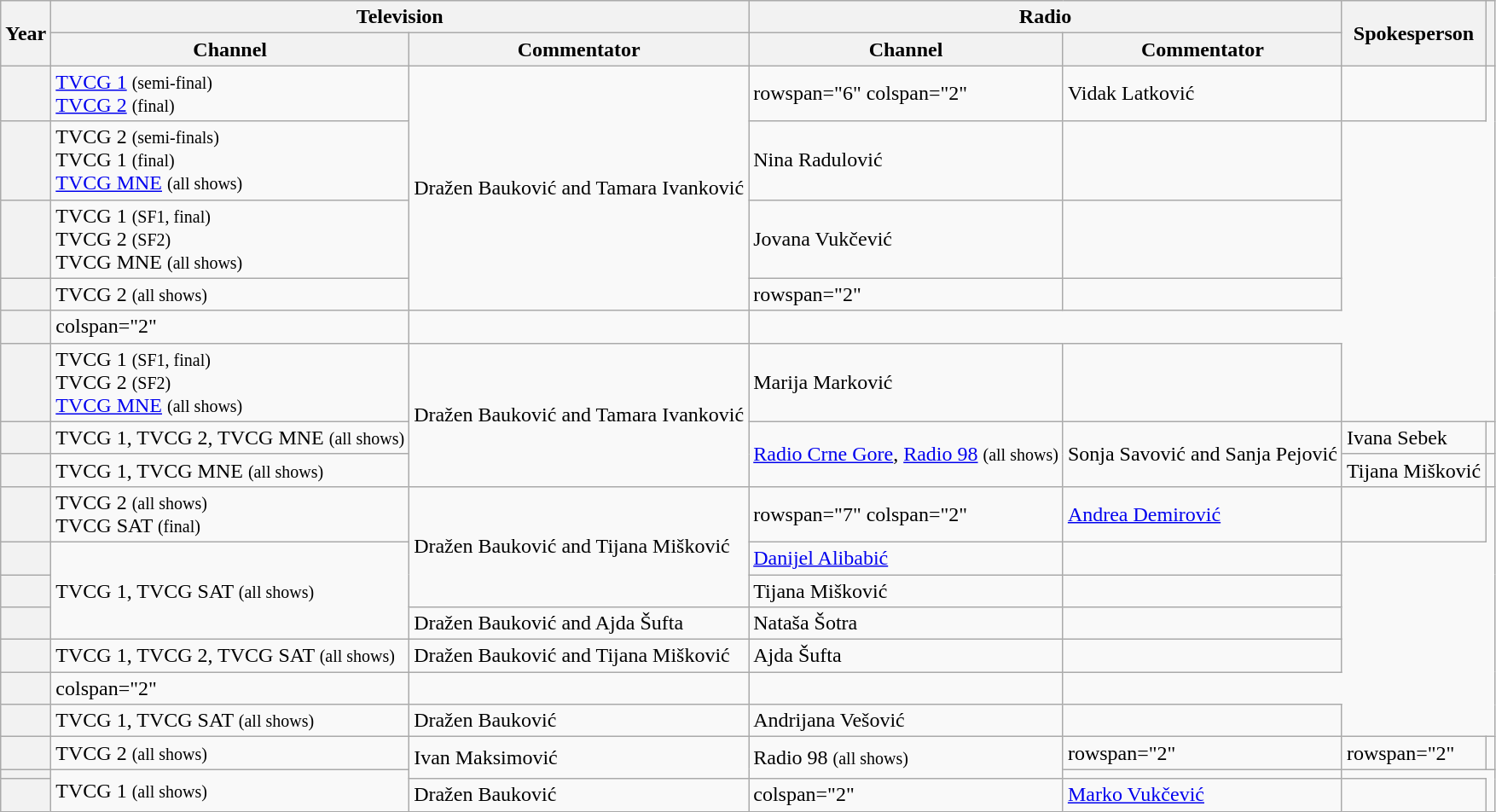<table class="sortable wikitable plainrowheaders">
<tr>
<th scope="col" rowspan="2">Year</th>
<th scope="colgroup" colspan="2">Television</th>
<th scope="colgroup" colspan="2">Radio</th>
<th scope="col" rowspan="2">Spokesperson</th>
<th scope="col" rowspan="2"></th>
</tr>
<tr>
<th scope="col">Channel</th>
<th scope="col">Commentator</th>
<th scope="col">Channel</th>
<th scope="col">Commentator</th>
</tr>
<tr>
<th scope="row"></th>
<td><a href='#'>TVCG 1</a> <small>(semi-final)</small><br><a href='#'>TVCG 2</a> <small>(final)</small></td>
<td rowspan="4">Dražen Bauković and Tamara Ivanković</td>
<td>rowspan="6" colspan="2" </td>
<td>Vidak Latković</td>
<td></td>
</tr>
<tr>
<th scope="row"></th>
<td>TVCG 2 <small>(semi-finals)</small><br>TVCG 1 <small>(final)</small><br><a href='#'>TVCG MNE</a> <small>(all shows)</small></td>
<td>Nina Radulović</td>
<td></td>
</tr>
<tr>
<th scope="row"></th>
<td>TVCG 1 <small>(SF1, final)</small><br>TVCG 2 <small>(SF2)</small><br>TVCG MNE <small>(all shows)</small></td>
<td>Jovana Vukčević</td>
<td></td>
</tr>
<tr>
<th scope="row"></th>
<td>TVCG 2 <small>(all shows)</small></td>
<td>rowspan="2" </td>
<td></td>
</tr>
<tr>
<th scope="row"></th>
<td>colspan="2" </td>
<td></td>
</tr>
<tr>
<th scope="row"></th>
<td>TVCG 1 <small>(SF1, final)</small><br>TVCG 2 <small>(SF2)</small><br><a href='#'>TVCG MNE</a> <small>(all shows)</small></td>
<td rowspan="3">Dražen Bauković and Tamara Ivanković</td>
<td>Marija Marković</td>
<td></td>
</tr>
<tr>
<th scope="row"></th>
<td>TVCG 1, TVCG 2, TVCG MNE <small>(all shows)</small></td>
<td rowspan="2"><a href='#'>Radio Crne Gore</a>, <a href='#'>Radio 98</a> <small>(all shows)</small></td>
<td rowspan="2">Sonja Savović and Sanja Pejović</td>
<td>Ivana Sebek</td>
<td></td>
</tr>
<tr>
<th scope="row"></th>
<td>TVCG 1, TVCG MNE <small>(all shows)</small></td>
<td>Tijana Mišković</td>
<td></td>
</tr>
<tr>
<th scope="row"></th>
<td>TVCG 2 <small>(all shows)</small><br> TVCG SAT <small>(final)</small></td>
<td rowspan="3">Dražen Bauković and Tijana Mišković</td>
<td>rowspan="7" colspan="2" </td>
<td><a href='#'>Andrea Demirović</a></td>
<td></td>
</tr>
<tr>
<th scope="row"></th>
<td rowspan="3">TVCG 1, TVCG SAT <small>(all shows)</small></td>
<td><a href='#'>Danijel Alibabić</a></td>
<td></td>
</tr>
<tr>
<th scope="row"></th>
<td>Tijana Mišković</td>
<td></td>
</tr>
<tr>
<th scope="row"></th>
<td>Dražen Bauković and Ajda Šufta</td>
<td>Nataša Šotra</td>
<td></td>
</tr>
<tr>
<th scope="row"></th>
<td>TVCG 1, TVCG 2, TVCG SAT <small>(all shows)</small></td>
<td>Dražen Bauković and Tijana Mišković</td>
<td>Ajda Šufta</td>
<td></td>
</tr>
<tr>
<th scope="row"></th>
<td>colspan="2" </td>
<td></td>
<td></td>
</tr>
<tr>
<th scope="row"></th>
<td>TVCG 1, TVCG SAT <small>(all shows)</small></td>
<td>Dražen Bauković</td>
<td>Andrijana Vešović</td>
<td></td>
</tr>
<tr>
<th scope="row"></th>
<td>TVCG 2 <small>(all shows)</small></td>
<td rowspan="2">Ivan Maksimović</td>
<td rowspan="2">Radio 98 <small>(all shows)</small></td>
<td>rowspan="2" </td>
<td>rowspan="2" </td>
<td></td>
</tr>
<tr>
<th scope="row"></th>
<td rowspan="2">TVCG 1 <small>(all shows)</small></td>
<td></td>
</tr>
<tr>
<th scope="row"></th>
<td>Dražen Bauković</td>
<td>colspan="2" </td>
<td><a href='#'>Marko Vukčević</a></td>
<td></td>
</tr>
</table>
